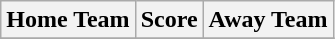<table class="wikitable" style="text-align: center">
<tr>
<th>Home Team</th>
<th>Score</th>
<th>Away Team</th>
</tr>
<tr>
</tr>
</table>
